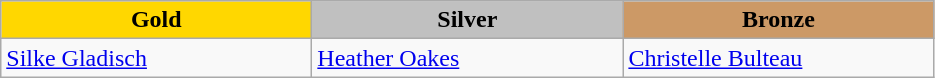<table class="wikitable" style="text-align:left">
<tr align="center">
<td width=200 bgcolor=gold><strong>Gold</strong></td>
<td width=200 bgcolor=silver><strong>Silver</strong></td>
<td width=200 bgcolor=CC9966><strong>Bronze</strong></td>
</tr>
<tr>
<td><a href='#'>Silke Gladisch</a><br><em></em></td>
<td><a href='#'>Heather Oakes</a><br><em></em></td>
<td><a href='#'>Christelle Bulteau</a><br><em></em></td>
</tr>
</table>
